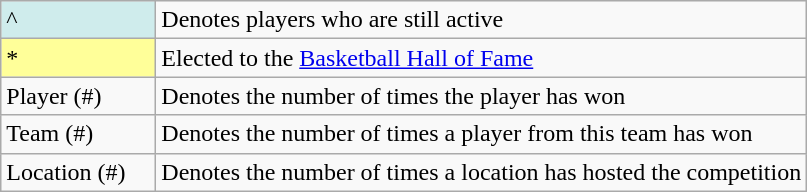<table class="wikitable">
<tr>
<td style="background-color:#CFECEC; border:1px solid #aaaaaa; width:6em;">^</td>
<td>Denotes players who are still active</td>
</tr>
<tr>
<td style="background-color:#FFFF99; border:1px solid #aaaaaa; width:6em;">*</td>
<td>Elected to the <a href='#'>Basketball Hall of Fame</a></td>
</tr>
<tr>
<td>Player (#)</td>
<td>Denotes the number of times the player has won</td>
</tr>
<tr>
<td>Team (#)</td>
<td>Denotes the number of times a player from this team has won</td>
</tr>
<tr>
<td>Location (#)</td>
<td>Denotes the number of times a location has hosted the competition</td>
</tr>
</table>
